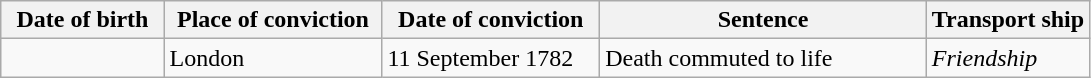<table class="wikitable sortable plainrowheaders" style="width=1024px;">
<tr>
<th style="width: 15%;">Date of birth</th>
<th style="width: 20%;">Place of conviction</th>
<th style="width: 20%;">Date of conviction</th>
<th style="width: 30%;">Sentence</th>
<th style="width: 15%;">Transport ship</th>
</tr>
<tr>
<td></td>
<td>London</td>
<td>11 September 1782</td>
<td>Death commuted to life</td>
<td><em>Friendship</em></td>
</tr>
</table>
